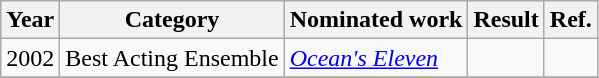<table class="wikitable">
<tr>
<th>Year</th>
<th>Category</th>
<th>Nominated work</th>
<th>Result</th>
<th>Ref.</th>
</tr>
<tr>
<td>2002</td>
<td>Best Acting Ensemble</td>
<td><em><a href='#'>Ocean's Eleven</a></em></td>
<td></td>
<td></td>
</tr>
<tr>
</tr>
</table>
